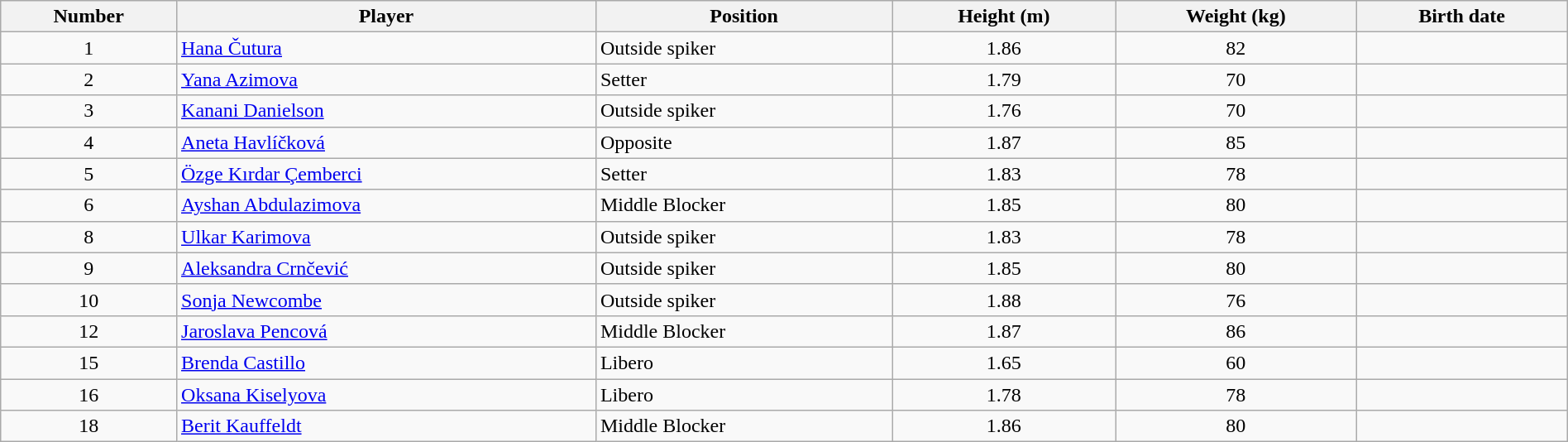<table class="wikitable" style="width:100%;">
<tr>
<th>Number</th>
<th>Player</th>
<th>Position</th>
<th>Height (m)</th>
<th>Weight (kg)</th>
<th>Birth date</th>
</tr>
<tr>
<td align=center>1</td>
<td> <a href='#'>Hana Čutura</a></td>
<td>Outside spiker</td>
<td align=center>1.86</td>
<td align=center>82</td>
<td></td>
</tr>
<tr>
<td align=center>2</td>
<td> <a href='#'>Yana Azimova</a></td>
<td>Setter</td>
<td align=center>1.79</td>
<td align=center>70</td>
<td></td>
</tr>
<tr>
<td align=center>3</td>
<td> <a href='#'>Kanani Danielson</a></td>
<td>Outside spiker</td>
<td align=center>1.76</td>
<td align=center>70</td>
<td></td>
</tr>
<tr>
<td align=center>4</td>
<td> <a href='#'>Aneta Havlíčková</a></td>
<td>Opposite</td>
<td align=center>1.87</td>
<td align=center>85</td>
<td></td>
</tr>
<tr>
<td align=center>5</td>
<td> <a href='#'>Özge Kırdar Çemberci</a></td>
<td>Setter</td>
<td align=center>1.83</td>
<td align=center>78</td>
<td></td>
</tr>
<tr>
<td align=center>6</td>
<td> <a href='#'>Ayshan Abdulazimova</a></td>
<td>Middle Blocker</td>
<td align=center>1.85</td>
<td align=center>80</td>
<td></td>
</tr>
<tr>
<td align=center>8</td>
<td> <a href='#'>Ulkar Karimova</a></td>
<td>Outside spiker</td>
<td align=center>1.83</td>
<td align=center>78</td>
<td></td>
</tr>
<tr>
<td align=center>9</td>
<td> <a href='#'>Aleksandra Crnčević</a></td>
<td>Outside spiker</td>
<td align=center>1.85</td>
<td align=center>80</td>
<td></td>
</tr>
<tr>
<td align=center>10</td>
<td> <a href='#'>Sonja Newcombe</a></td>
<td>Outside spiker</td>
<td align=center>1.88</td>
<td align=center>76</td>
<td></td>
</tr>
<tr>
<td align=center>12</td>
<td> <a href='#'>Jaroslava Pencová</a></td>
<td>Middle Blocker</td>
<td align=center>1.87</td>
<td align=center>86</td>
<td></td>
</tr>
<tr>
<td align=center>15</td>
<td> <a href='#'>Brenda Castillo</a></td>
<td>Libero</td>
<td align=center>1.65</td>
<td align=center>60</td>
<td></td>
</tr>
<tr>
<td align=center>16</td>
<td> <a href='#'>Oksana Kiselyova</a></td>
<td>Libero</td>
<td align=center>1.78</td>
<td align=center>78</td>
<td></td>
</tr>
<tr>
<td align=center>18</td>
<td> <a href='#'>Berit Kauffeldt</a></td>
<td>Middle Blocker</td>
<td align=center>1.86</td>
<td align=center>80</td>
<td></td>
</tr>
</table>
